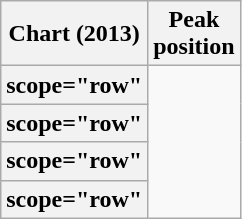<table class="wikitable sortable plainrowheaders">
<tr>
<th scope="col">Chart (2013)</th>
<th scope="col">Peak<br>position</th>
</tr>
<tr>
<th>scope="row"</th>
</tr>
<tr>
<th>scope="row"</th>
</tr>
<tr>
<th>scope="row"</th>
</tr>
<tr>
<th>scope="row"</th>
</tr>
</table>
